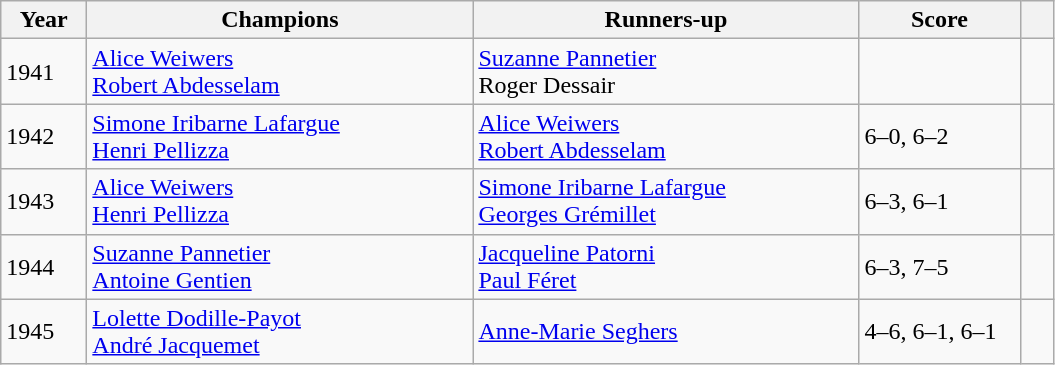<table class="wikitable">
<tr>
<th width=50>Year</th>
<th width=250>Champions</th>
<th width=250>Runners-up</th>
<th width=100>Score</th>
<th style="width:15px" class="unsortable"></th>
</tr>
<tr>
<td>1941</td>
<td> <a href='#'>Alice Weiwers</a> <br>  <a href='#'>Robert Abdesselam</a></td>
<td> <a href='#'>Suzanne Pannetier</a> <br>  Roger Dessair</td>
<td></td>
</tr>
<tr>
<td>1942</td>
<td> <a href='#'>Simone Iribarne Lafargue</a> <br>  <a href='#'>Henri Pellizza</a></td>
<td> <a href='#'>Alice Weiwers</a> <br>  <a href='#'>Robert Abdesselam</a></td>
<td>6–0, 6–2</td>
<td></td>
</tr>
<tr>
<td>1943</td>
<td> <a href='#'>Alice Weiwers</a> <br>  <a href='#'>Henri Pellizza</a></td>
<td> <a href='#'>Simone Iribarne Lafargue</a> <br>  <a href='#'>Georges Grémillet</a></td>
<td>6–3, 6–1</td>
<td></td>
</tr>
<tr>
<td>1944</td>
<td> <a href='#'>Suzanne Pannetier</a>  <br>  <a href='#'>Antoine Gentien</a></td>
<td> <a href='#'>Jacqueline Patorni</a> <br>  <a href='#'>Paul Féret</a></td>
<td>6–3, 7–5</td>
<td></td>
</tr>
<tr>
<td>1945</td>
<td> <a href='#'>Lolette Dodille-Payot</a> <br>  <a href='#'>André Jacquemet</a></td>
<td> <a href='#'>Anne-Marie Seghers</a></td>
<td>4–6, 6–1, 6–1</td>
<td></td>
</tr>
</table>
